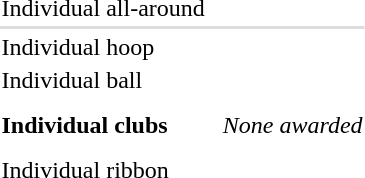<table>
<tr>
<td>Individual all-around<br></td>
<td></td>
<td></td>
<td></td>
</tr>
<tr bgcolor=#DDDDDD>
<td colspan=7></td>
</tr>
<tr>
<td>Individual hoop<br></td>
<td></td>
<td></td>
<td></td>
</tr>
<tr>
<td>Individual ball<br></td>
<td></td>
<td></td>
<td></td>
</tr>
<tr>
<th rowspan=2 scope=row style="text-align:left">Individual clubs<br></th>
<td rowspan=2 style="height:30px;"></td>
<td></td>
<td rowspan=2 style="height:30px;" style=color:#ccc><em>None awarded</em></td>
</tr>
<tr>
<td style="height:30px;"></td>
</tr>
<tr>
<td>Individual ribbon<br></td>
<td></td>
<td></td>
<td></td>
</tr>
<tr>
</tr>
</table>
